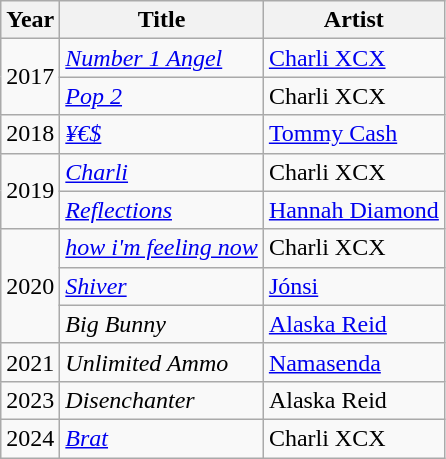<table class="wikitable sortable plainrowheaders">
<tr>
<th>Year</th>
<th>Title</th>
<th>Artist</th>
</tr>
<tr>
<td rowspan="2">2017</td>
<td scope="row"><em><a href='#'>Number 1 Angel</a></em></td>
<td><a href='#'>Charli XCX</a></td>
</tr>
<tr>
<td scope="row"><em><a href='#'>Pop 2</a></em></td>
<td>Charli XCX</td>
</tr>
<tr>
<td>2018</td>
<td><em><a href='#'>¥€$</a></em></td>
<td><a href='#'>Tommy Cash</a></td>
</tr>
<tr>
<td rowspan="2">2019</td>
<td scope="row"><em><a href='#'>Charli</a></em></td>
<td>Charli XCX</td>
</tr>
<tr>
<td scope="row"><em><a href='#'>Reflections</a></em></td>
<td><a href='#'>Hannah Diamond</a></td>
</tr>
<tr>
<td rowspan="3">2020</td>
<td scope="row"><em><a href='#'>how i'm feeling now</a></em></td>
<td>Charli XCX</td>
</tr>
<tr>
<td scope="row"><em><a href='#'>Shiver</a></em></td>
<td><a href='#'>Jónsi</a></td>
</tr>
<tr>
<td><em>Big Bunny</em></td>
<td><a href='#'>Alaska Reid</a></td>
</tr>
<tr>
<td>2021</td>
<td><em>Unlimited Ammo</em></td>
<td><a href='#'>Namasenda</a></td>
</tr>
<tr>
<td>2023</td>
<td><em>Disenchanter</em></td>
<td>Alaska Reid</td>
</tr>
<tr>
<td>2024</td>
<td><em><a href='#'>Brat</a></em></td>
<td>Charli XCX</td>
</tr>
</table>
